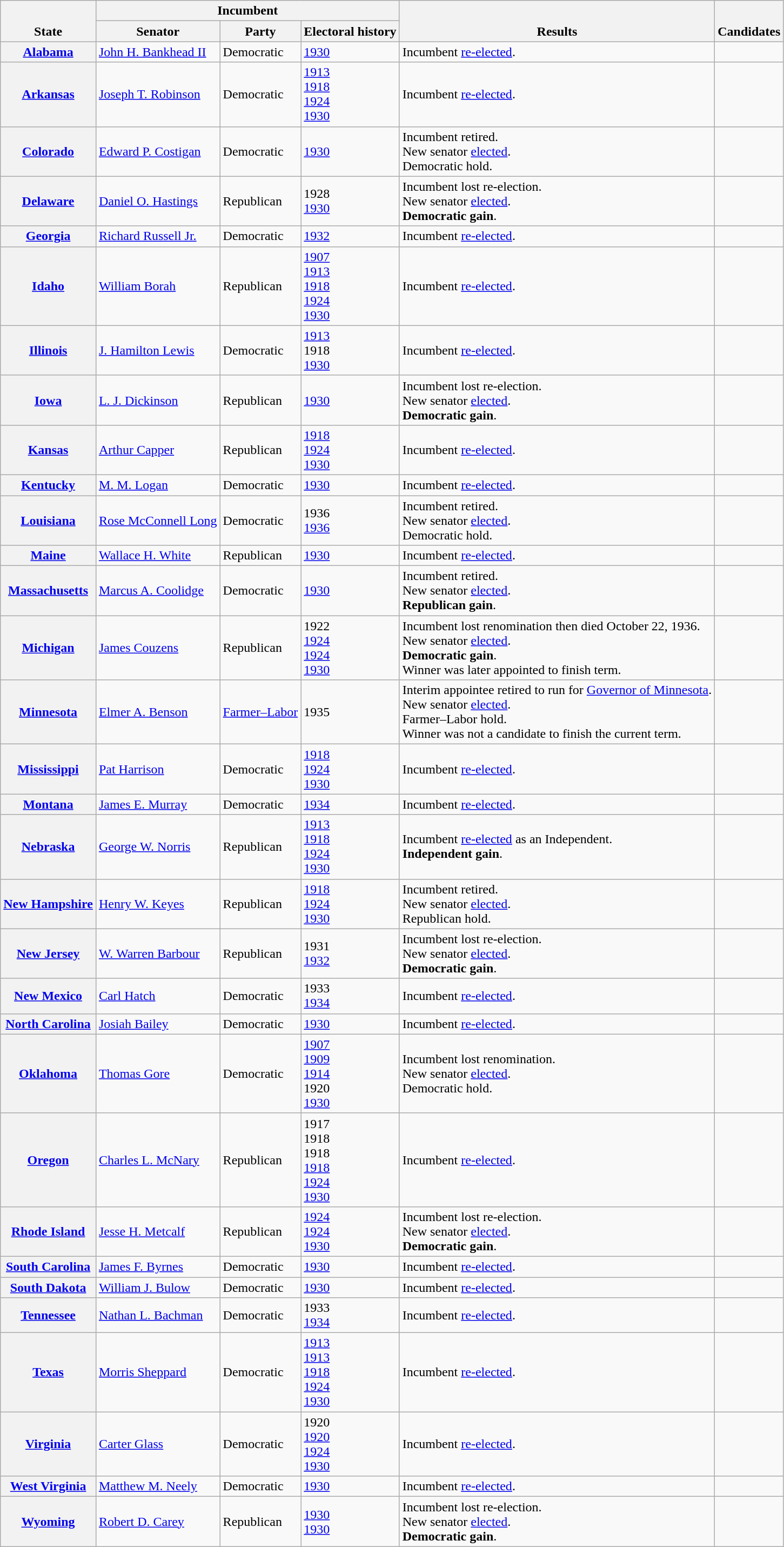<table class=wikitable>
<tr valign=bottom>
<th rowspan=2>State</th>
<th colspan=3>Incumbent</th>
<th rowspan=2>Results</th>
<th rowspan=2>Candidates</th>
</tr>
<tr>
<th>Senator</th>
<th>Party</th>
<th>Electoral history</th>
</tr>
<tr>
<th><a href='#'>Alabama</a></th>
<td><a href='#'>John H. Bankhead II</a></td>
<td>Democratic</td>
<td><a href='#'>1930</a></td>
<td>Incumbent <a href='#'>re-elected</a>.</td>
<td nowrap></td>
</tr>
<tr>
<th><a href='#'>Arkansas</a></th>
<td><a href='#'>Joseph T. Robinson</a></td>
<td>Democratic</td>
<td><a href='#'>1913</a><br><a href='#'>1918</a><br><a href='#'>1924</a><br><a href='#'>1930</a></td>
<td>Incumbent <a href='#'>re-elected</a>.</td>
<td nowrap></td>
</tr>
<tr>
<th><a href='#'>Colorado</a></th>
<td><a href='#'>Edward P. Costigan</a></td>
<td>Democratic</td>
<td><a href='#'>1930</a></td>
<td>Incumbent retired.<br>New senator <a href='#'>elected</a>.<br>Democratic hold.</td>
<td nowrap></td>
</tr>
<tr>
<th><a href='#'>Delaware</a></th>
<td><a href='#'>Daniel O. Hastings</a></td>
<td>Republican</td>
<td>1928 <br><a href='#'>1930</a></td>
<td>Incumbent lost re-election.<br>New senator <a href='#'>elected</a>.<br><strong>Democratic gain</strong>.</td>
<td nowrap></td>
</tr>
<tr>
<th><a href='#'>Georgia</a></th>
<td><a href='#'>Richard Russell Jr.</a></td>
<td>Democratic</td>
<td><a href='#'>1932 </a></td>
<td>Incumbent <a href='#'>re-elected</a>.</td>
<td nowrap></td>
</tr>
<tr>
<th><a href='#'>Idaho</a></th>
<td><a href='#'>William Borah</a></td>
<td>Republican</td>
<td><a href='#'>1907</a><br><a href='#'>1913</a><br><a href='#'>1918</a><br><a href='#'>1924</a><br><a href='#'>1930</a></td>
<td>Incumbent <a href='#'>re-elected</a>.</td>
<td nowrap></td>
</tr>
<tr>
<th><a href='#'>Illinois</a></th>
<td><a href='#'>J. Hamilton Lewis</a></td>
<td>Democratic</td>
<td><a href='#'>1913 </a><br>1918 <br><a href='#'>1930</a></td>
<td>Incumbent <a href='#'>re-elected</a>.</td>
<td nowrap></td>
</tr>
<tr>
<th><a href='#'>Iowa</a></th>
<td><a href='#'>L. J. Dickinson</a></td>
<td>Republican</td>
<td><a href='#'>1930</a></td>
<td>Incumbent lost re-election.<br>New senator <a href='#'>elected</a>.<br><strong>Democratic gain</strong>.</td>
<td nowrap></td>
</tr>
<tr>
<th><a href='#'>Kansas</a></th>
<td><a href='#'>Arthur Capper</a></td>
<td>Republican</td>
<td><a href='#'>1918</a><br><a href='#'>1924</a><br><a href='#'>1930</a></td>
<td>Incumbent <a href='#'>re-elected</a>.</td>
<td nowrap></td>
</tr>
<tr>
<th><a href='#'>Kentucky</a></th>
<td><a href='#'>M. M. Logan</a></td>
<td>Democratic</td>
<td><a href='#'>1930</a></td>
<td>Incumbent <a href='#'>re-elected</a>.</td>
<td nowrap></td>
</tr>
<tr>
<th><a href='#'>Louisiana</a></th>
<td><a href='#'>Rose McConnell Long</a></td>
<td>Democratic</td>
<td>1936 <br><a href='#'>1936 </a></td>
<td>Incumbent retired.<br>New senator <a href='#'>elected</a>.<br>Democratic hold.</td>
<td nowrap></td>
</tr>
<tr>
<th><a href='#'>Maine</a></th>
<td><a href='#'>Wallace H. White</a></td>
<td>Republican</td>
<td><a href='#'>1930</a></td>
<td>Incumbent <a href='#'>re-elected</a>.</td>
<td nowrap></td>
</tr>
<tr>
<th><a href='#'>Massachusetts</a></th>
<td><a href='#'>Marcus A. Coolidge</a></td>
<td>Democratic</td>
<td><a href='#'>1930</a></td>
<td>Incumbent retired.<br>New senator <a href='#'>elected</a>.<br><strong>Republican gain</strong>.</td>
<td nowrap></td>
</tr>
<tr>
<th><a href='#'>Michigan</a></th>
<td><a href='#'>James Couzens</a></td>
<td>Republican</td>
<td>1922 <br><a href='#'>1924 </a><br><a href='#'>1924</a><br><a href='#'>1930</a></td>
<td>Incumbent lost renomination then died October 22, 1936.<br>New senator <a href='#'>elected</a>.<br><strong>Democratic gain</strong>.<br>Winner was later appointed to finish term.</td>
<td nowrap></td>
</tr>
<tr>
<th><a href='#'>Minnesota</a></th>
<td><a href='#'>Elmer A. Benson</a></td>
<td><a href='#'>Farmer–Labor</a></td>
<td>1935 </td>
<td>Interim appointee retired to run for <a href='#'>Governor of Minnesota</a>.<br>New senator <a href='#'>elected</a>.<br>Farmer–Labor hold.<br>Winner was not a candidate to finish the current term.</td>
<td nowrap></td>
</tr>
<tr>
<th><a href='#'>Mississippi</a></th>
<td><a href='#'>Pat Harrison</a></td>
<td>Democratic</td>
<td><a href='#'>1918</a><br><a href='#'>1924</a><br><a href='#'>1930</a></td>
<td>Incumbent <a href='#'>re-elected</a>.</td>
<td nowrap></td>
</tr>
<tr>
<th><a href='#'>Montana</a></th>
<td><a href='#'>James E. Murray</a></td>
<td>Democratic</td>
<td><a href='#'>1934 </a></td>
<td>Incumbent <a href='#'>re-elected</a>.</td>
<td nowrap></td>
</tr>
<tr>
<th><a href='#'>Nebraska</a></th>
<td><a href='#'>George W. Norris</a></td>
<td>Republican</td>
<td><a href='#'>1913</a><br><a href='#'>1918</a><br><a href='#'>1924</a><br><a href='#'>1930</a></td>
<td>Incumbent <a href='#'>re-elected</a> as an Independent.<br><strong>Independent gain</strong>.</td>
<td nowrap></td>
</tr>
<tr>
<th><a href='#'>New Hampshire</a></th>
<td><a href='#'>Henry W. Keyes</a></td>
<td>Republican</td>
<td><a href='#'>1918</a><br><a href='#'>1924</a><br><a href='#'>1930</a></td>
<td>Incumbent retired.<br>New senator <a href='#'>elected</a>.<br>Republican hold.</td>
<td nowrap></td>
</tr>
<tr>
<th><a href='#'>New Jersey</a></th>
<td><a href='#'>W. Warren Barbour</a></td>
<td>Republican</td>
<td>1931 <br><a href='#'>1932 </a></td>
<td>Incumbent lost re-election.<br>New senator <a href='#'>elected</a>.<br><strong>Democratic gain</strong>.</td>
<td nowrap></td>
</tr>
<tr>
<th><a href='#'>New Mexico</a></th>
<td><a href='#'>Carl Hatch</a></td>
<td>Democratic</td>
<td>1933 <br><a href='#'>1934 </a></td>
<td>Incumbent <a href='#'>re-elected</a>.</td>
<td nowrap></td>
</tr>
<tr>
<th><a href='#'>North Carolina</a></th>
<td><a href='#'>Josiah Bailey</a></td>
<td>Democratic</td>
<td><a href='#'>1930</a></td>
<td>Incumbent <a href='#'>re-elected</a>.</td>
<td nowrap></td>
</tr>
<tr>
<th><a href='#'>Oklahoma</a></th>
<td><a href='#'>Thomas Gore</a></td>
<td>Democratic</td>
<td><a href='#'>1907 </a><br><a href='#'>1909</a><br><a href='#'>1914</a><br>1920 <br><a href='#'>1930</a></td>
<td>Incumbent lost renomination.<br>New senator <a href='#'>elected</a>.<br>Democratic hold.</td>
<td nowrap></td>
</tr>
<tr>
<th><a href='#'>Oregon</a></th>
<td><a href='#'>Charles L. McNary</a></td>
<td>Republican</td>
<td>1917 <br>1918 <br>1918 <br><a href='#'>1918</a><br><a href='#'>1924</a><br><a href='#'>1930</a></td>
<td>Incumbent <a href='#'>re-elected</a>.</td>
<td nowrap></td>
</tr>
<tr>
<th><a href='#'>Rhode Island</a></th>
<td><a href='#'>Jesse H. Metcalf</a></td>
<td>Republican</td>
<td><a href='#'>1924 </a><br><a href='#'>1924</a><br><a href='#'>1930</a></td>
<td>Incumbent lost re-election.<br>New senator <a href='#'>elected</a>.<br><strong>Democratic gain</strong>.</td>
<td nowrap></td>
</tr>
<tr>
<th><a href='#'>South Carolina</a></th>
<td><a href='#'>James F. Byrnes</a></td>
<td>Democratic</td>
<td><a href='#'>1930</a></td>
<td>Incumbent <a href='#'>re-elected</a>.</td>
<td nowrap></td>
</tr>
<tr>
<th><a href='#'>South Dakota</a></th>
<td><a href='#'>William J. Bulow</a></td>
<td>Democratic</td>
<td><a href='#'>1930</a></td>
<td>Incumbent <a href='#'>re-elected</a>.</td>
<td nowrap></td>
</tr>
<tr>
<th><a href='#'>Tennessee</a></th>
<td><a href='#'>Nathan L. Bachman</a></td>
<td>Democratic</td>
<td>1933 <br><a href='#'>1934 </a></td>
<td>Incumbent <a href='#'>re-elected</a>.</td>
<td nowrap></td>
</tr>
<tr>
<th><a href='#'>Texas</a></th>
<td><a href='#'>Morris Sheppard</a></td>
<td>Democratic</td>
<td><a href='#'>1913 </a><br><a href='#'>1913</a><br><a href='#'>1918</a><br><a href='#'>1924</a><br><a href='#'>1930</a></td>
<td>Incumbent <a href='#'>re-elected</a>.</td>
<td nowrap></td>
</tr>
<tr>
<th><a href='#'>Virginia</a></th>
<td><a href='#'>Carter Glass</a></td>
<td>Democratic</td>
<td>1920 <br><a href='#'>1920 </a><br><a href='#'>1924</a><br><a href='#'>1930</a></td>
<td>Incumbent <a href='#'>re-elected</a>.</td>
<td nowrap></td>
</tr>
<tr>
<th><a href='#'>West Virginia</a></th>
<td><a href='#'>Matthew M. Neely</a></td>
<td>Democratic</td>
<td><a href='#'>1930</a></td>
<td>Incumbent <a href='#'>re-elected</a>.</td>
<td nowrap></td>
</tr>
<tr>
<th><a href='#'>Wyoming</a></th>
<td><a href='#'>Robert D. Carey</a></td>
<td>Republican</td>
<td><a href='#'>1930 </a><br><a href='#'>1930</a></td>
<td>Incumbent lost re-election.<br>New senator <a href='#'>elected</a>.<br><strong>Democratic gain</strong>.</td>
<td nowrap></td>
</tr>
</table>
